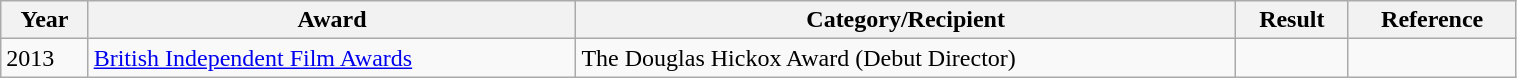<table class="wikitable" width="80%">
<tr>
<th>Year</th>
<th>Award</th>
<th>Category/Recipient</th>
<th>Result</th>
<th>Reference</th>
</tr>
<tr>
<td rowspan="2">2013</td>
<td><a href='#'>British Independent Film Awards</a></td>
<td>The Douglas Hickox Award (Debut Director)</td>
<td></td>
</tr>
</table>
